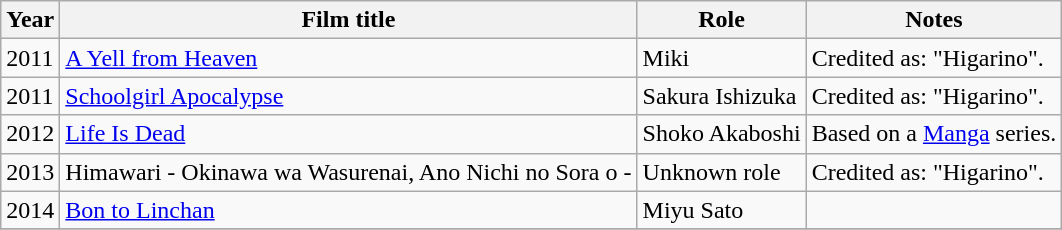<table class="wikitable">
<tr>
<th>Year</th>
<th>Film title</th>
<th>Role</th>
<th>Notes</th>
</tr>
<tr>
<td>2011</td>
<td><a href='#'>A Yell from Heaven</a></td>
<td>Miki</td>
<td>Credited as: "Higarino".</td>
</tr>
<tr>
<td>2011</td>
<td><a href='#'>Schoolgirl Apocalypse</a></td>
<td>Sakura Ishizuka</td>
<td>Credited as: "Higarino".</td>
</tr>
<tr>
<td>2012</td>
<td><a href='#'>Life Is Dead</a></td>
<td>Shoko Akaboshi</td>
<td>Based on a <a href='#'>Manga</a> series.</td>
</tr>
<tr>
<td>2013</td>
<td>Himawari - Okinawa wa Wasurenai, Ano Nichi no Sora o - </td>
<td>Unknown role</td>
<td>Credited as: "Higarino".</td>
</tr>
<tr>
<td>2014</td>
<td><a href='#'>Bon to Linchan</a></td>
<td>Miyu Sato</td>
<td></td>
</tr>
<tr>
</tr>
</table>
